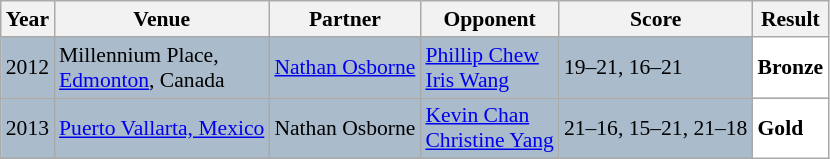<table class="sortable wikitable" style="font-size: 90%;">
<tr>
<th>Year</th>
<th>Venue</th>
<th>Partner</th>
<th>Opponent</th>
<th>Score</th>
<th>Result</th>
</tr>
<tr style="background:#AABBCC">
<td align="center">2012</td>
<td align="left">Millennium Place,<br><a href='#'>Edmonton</a>, Canada</td>
<td align="left"> <a href='#'>Nathan Osborne</a></td>
<td align="left"> <a href='#'>Phillip Chew</a><br> <a href='#'>Iris Wang</a></td>
<td align="left">19–21, 16–21</td>
<td style="text-align:left; background:white"> <strong>Bronze</strong></td>
</tr>
<tr style="background:#AABBCC">
<td align="center">2013</td>
<td align="left"><a href='#'>Puerto Vallarta, Mexico</a></td>
<td align="left"> Nathan Osborne</td>
<td align="left"> <a href='#'>Kevin Chan</a><br> <a href='#'>Christine Yang</a></td>
<td align="left">21–16, 15–21, 21–18</td>
<td style="text-align:left; background:white"> <strong>Gold</strong></td>
</tr>
</table>
